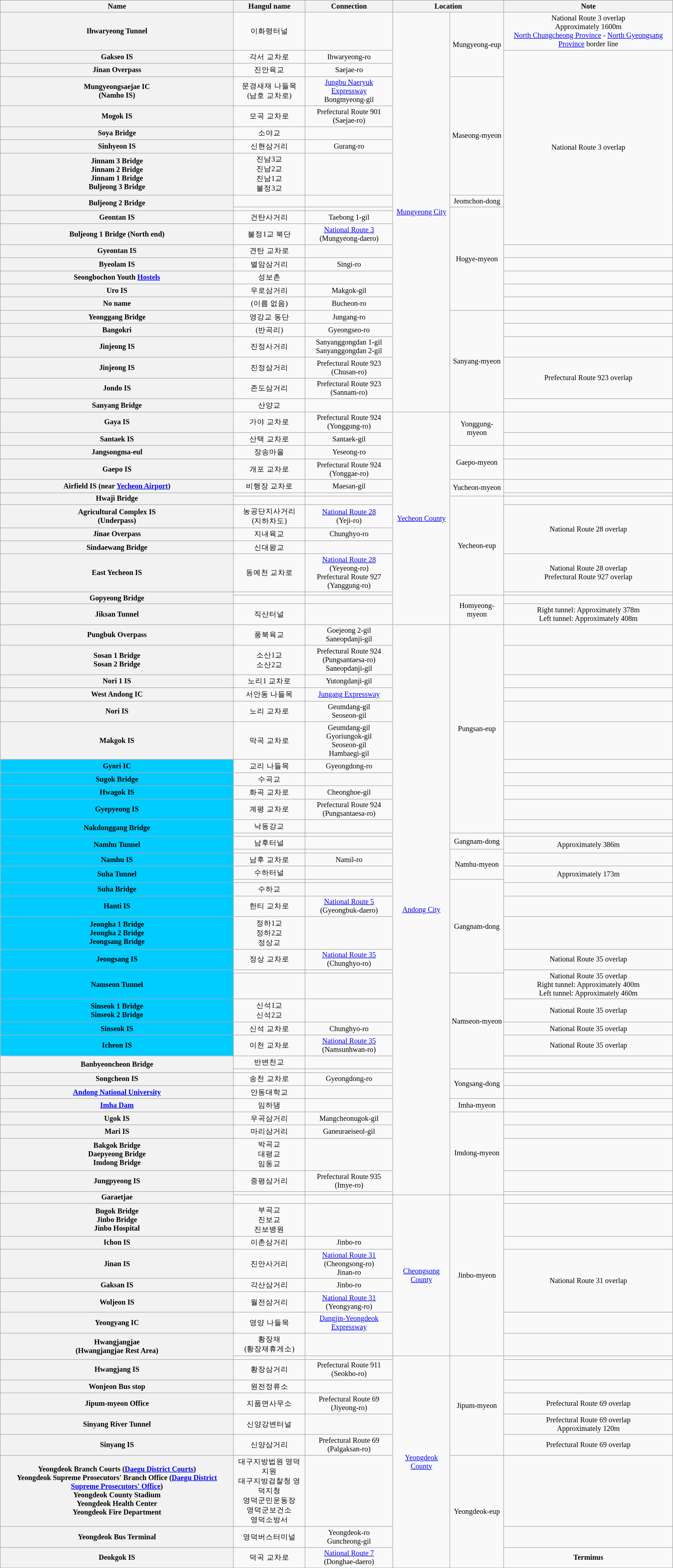<table class="wikitable" style="font-size: 85%; text-align: center;">
<tr>
<th>Name </th>
<th>Hangul name</th>
<th>Connection</th>
<th colspan="2">Location</th>
<th>Note</th>
</tr>
<tr>
<th>Ihwaryeong Tunnel</th>
<td>이화령터널</td>
<td></td>
<td rowspan=23><a href='#'>Mungyeong City</a></td>
<td rowspan=3>Mungyeong-eup</td>
<td>National Route 3 overlap<br>Approximately 1600m<br><a href='#'>North Chungcheong Province</a> - <a href='#'>North Gyeongsang Province</a> border line</td>
</tr>
<tr>
<th>Gakseo IS</th>
<td>각서 교차로</td>
<td>Ihwaryeong-ro</td>
<td rowspan=11>National Route 3 overlap</td>
</tr>
<tr>
<th>Jinan Overpass</th>
<td>진안육교</td>
<td>Saejae-ro</td>
</tr>
<tr>
<th>Mungyeongsaejae IC<br>(Namho IS)</th>
<td>문경새재 나들목<br>(남호 교차로)</td>
<td><a href='#'>Jungbu Naeryuk Expressway</a><br>Bongmyeong-gil</td>
<td rowspan=5>Maseong-myeon</td>
</tr>
<tr>
<th>Mogok IS</th>
<td>모곡 교차로</td>
<td>Prefectural Route 901<br>(Saejae-ro)</td>
</tr>
<tr>
<th>Soya Bridge</th>
<td>소야교</td>
<td></td>
</tr>
<tr>
<th>Sinhyeon IS</th>
<td>신현삼거리</td>
<td>Gurang-ro</td>
</tr>
<tr>
<th>Jinnam 3 Bridge<br>Jinnam 2 Bridge<br>Jinnam 1 Bridge<br>Buljeong 3 Bridge</th>
<td>진남3교<br>진남2교<br>진남1교<br>불정3교</td>
<td></td>
</tr>
<tr>
<th rowspan=2>Buljeong 2 Bridge</th>
<td></td>
<td></td>
<td>Jeomchon-dong</td>
</tr>
<tr>
<td></td>
<td></td>
<td rowspan=8>Hogye-myeon</td>
</tr>
<tr>
<th>Geontan IS</th>
<td>건탄사거리</td>
<td>Taebong 1-gil</td>
</tr>
<tr>
<th>Buljeong 1 Bridge (North end)</th>
<td>불정1교 북단</td>
<td><a href='#'>National Route 3</a><br>(Mungyeong-daero)</td>
</tr>
<tr>
<th>Gyeontan IS</th>
<td>견탄 교차로</td>
<td></td>
<td></td>
</tr>
<tr>
<th>Byeolam IS</th>
<td>별암삼거리</td>
<td>Singi-ro</td>
<td></td>
</tr>
<tr>
<th>Seongbochon Youth <a href='#'>Hostels</a></th>
<td>성보촌</td>
<td></td>
<td></td>
</tr>
<tr>
<th>Uro IS</th>
<td>우로삼거리</td>
<td>Makgok-gil</td>
<td></td>
</tr>
<tr>
<th>No name</th>
<td>(이름 없음)</td>
<td>Bucheon-ro</td>
<td></td>
</tr>
<tr>
<th>Yeonggang Bridge</th>
<td>영강교 동단</td>
<td>Jungang-ro</td>
<td rowspan=6>Sanyang-myeon</td>
<td></td>
</tr>
<tr>
<th>Bangokri</th>
<td>(반곡리)</td>
<td>Gyeongseo-ro</td>
<td></td>
</tr>
<tr>
<th>Jinjeong IS</th>
<td>진정사거리</td>
<td>Sanyanggongdan 1-gil<br>Sanyanggongdan 2-gil</td>
<td></td>
</tr>
<tr>
<th>Jinjeong IS</th>
<td>진정삼거리</td>
<td>Prefectural Route 923<br>(Chusan-ro)</td>
<td rowspan=2>Prefectural Route 923 overlap</td>
</tr>
<tr>
<th>Jondo IS</th>
<td>존도삼거리</td>
<td>Prefectural Route 923<br>(Sannam-ro)</td>
</tr>
<tr>
<th>Sanyang Bridge</th>
<td>산양교</td>
<td></td>
<td></td>
</tr>
<tr>
<th>Gaya IS</th>
<td>가야 교차로</td>
<td>Prefectural Route 924<br>(Yonggung-ro)</td>
<td rowspan=14><a href='#'>Yecheon County</a></td>
<td rowspan=2>Yonggung-myeon</td>
<td></td>
</tr>
<tr>
<th>Santaek IS</th>
<td>산택 교차로</td>
<td>Santaek-gil</td>
<td></td>
</tr>
<tr>
<th>Jangsongma-eul</th>
<td>장송마을</td>
<td>Yeseong-ro</td>
<td rowspan=2>Gaepo-myeon</td>
<td></td>
</tr>
<tr>
<th>Gaepo IS</th>
<td>개포 교차로</td>
<td>Prefectural Route 924<br>(Yonggae-ro)</td>
<td></td>
</tr>
<tr>
<th>Airfield IS (near <a href='#'>Yecheon Airport</a>)</th>
<td>비행장 교차로</td>
<td>Maesan-gil</td>
<td rowspan=2>Yucheon-myeon</td>
<td></td>
</tr>
<tr>
<th rowspan=2>Hwaji Bridge</th>
<td></td>
</tr>
<tr>
<td></td>
<td></td>
<td rowspan=6>Yecheon-eup</td>
<td></td>
</tr>
<tr>
<th>Agricultural Complex IS<br>(Underpass)</th>
<td>농공단지사거리<br>(지하차도)</td>
<td><a href='#'>National Route 28</a><br>(Yeji-ro)</td>
<td rowspan=3>National Route 28 overlap</td>
</tr>
<tr>
<th>Jinae Overpass</th>
<td>지내육교</td>
<td>Chunghyo-ro</td>
</tr>
<tr>
<th>Sindaewang Bridge</th>
<td>신대왕교</td>
<td></td>
</tr>
<tr>
<th>East Yecheon IS</th>
<td>동예천 교차로</td>
<td><a href='#'>National Route 28</a><br>(Yeyeong-ro)<br>Prefectural Route 927<br>(Yanggung-ro)</td>
<td>National Route 28 overlap<br>Prefectural Route 927 overlap</td>
</tr>
<tr>
<th rowspan=2>Gopyeong Bridge</th>
<td></td>
<td></td>
</tr>
<tr>
<td></td>
<td></td>
<td rowspan=2>Homyeong-myeon</td>
<td></td>
</tr>
<tr>
<th>Jiksan Tunnel</th>
<td>직산터널</td>
<td></td>
<td>Right tunnel: Approximately 378m<br>Left tunnel: Approximately 408m</td>
</tr>
<tr>
<th>Pungbuk Overpass</th>
<td>풍북육교</td>
<td>Goejeong 2-gil<br>Saneopdanji-gil</td>
<td rowspan=36><a href='#'>Andong City</a></td>
<td rowspan=11>Pungsan-eup</td>
<td></td>
</tr>
<tr>
<th>Sosan 1 Bridge<br>Sosan 2 Bridge</th>
<td>소산1교<br>소산2교</td>
<td>Prefectural Route 924<br>(Pungsantaesa-ro)<br>Saneopdanji-gil</td>
<td></td>
</tr>
<tr>
<th>Nori 1 IS</th>
<td>노리1 교차로</td>
<td>Yutongdanji-gil</td>
<td></td>
</tr>
<tr>
<th>West Andong IC</th>
<td>서안동 나들목</td>
<td><a href='#'>Jungang Expressway</a></td>
<td></td>
</tr>
<tr>
<th>Nori IS</th>
<td>노리 교차로</td>
<td>Geumdang-gil<br>Seoseon-gil</td>
<td></td>
</tr>
<tr>
<th>Makgok IS</th>
<td>막곡 교차로</td>
<td>Geumdang-gil<br>Gyoriungok-gil<br>Seoseon-gil<br>Hambaegi-gil</td>
<td></td>
</tr>
<tr>
<th style="background-color: #00CCFF;">Gyori IC</th>
<td>교리 나들목</td>
<td>Gyeongdong-ro</td>
<td></td>
</tr>
<tr>
<th style="background-color: #00CCFF;">Sugok Bridge</th>
<td>수곡교</td>
<td></td>
<td></td>
</tr>
<tr>
<th style="background-color: #00CCFF;">Hwagok IS</th>
<td>화곡 교차로</td>
<td>Cheonghoe-gil</td>
<td></td>
</tr>
<tr>
<th style="background-color: #00CCFF;">Gyepyeong IS</th>
<td>계평 교차로</td>
<td>Prefectural Route 924<br>(Pungsantaesa-ro)</td>
<td></td>
</tr>
<tr>
<th style="background-color: #00CCFF;" rowspan=2>Nakdonggang Bridge</th>
<td>낙동강교</td>
<td></td>
<td></td>
</tr>
<tr>
<td></td>
<td></td>
<td rowspan=2>Gangnam-dong</td>
<td></td>
</tr>
<tr>
<th style="background-color: #00CCFF;" rowspan=2>Namhu Tunnel</th>
<td>남후터널</td>
<td></td>
<td rowspan=2>Approximately 386m</td>
</tr>
<tr>
<td></td>
<td></td>
<td rowspan=3>Namhu-myeon</td>
</tr>
<tr>
<th style="background-color: #00CCFF;">Namhu IS</th>
<td>남후 교차로</td>
<td>Namil-ro</td>
<td></td>
</tr>
<tr>
<th style="background-color: #00CCFF;" rowspan=2>Suha Tunnel</th>
<td>수하터널</td>
<td></td>
<td rowspan=2>Approximately 173m</td>
</tr>
<tr>
<td></td>
<td></td>
<td rowspan=6>Gangnam-dong</td>
</tr>
<tr>
<th style="background-color: #00CCFF;">Suha Bridge</th>
<td>수하교</td>
<td></td>
<td></td>
</tr>
<tr>
<th style="background-color: #00CCFF;">Hanti IS</th>
<td>한티 교차로</td>
<td><a href='#'>National Route 5</a><br>(Gyeongbuk-daero)</td>
<td></td>
</tr>
<tr>
<th style="background-color: #00CCFF;">Jeongha 1 Bridge<br>Jeongha 2 Bridge<br>Jeongsang Bridge</th>
<td>정하1교<br>정하2교<br>정상교</td>
<td></td>
<td></td>
</tr>
<tr>
<th style="background-color: #00CCFF;">Jeongsang IS</th>
<td>정상 교차로</td>
<td><a href='#'>National Route 35</a><br>(Chunghyo-ro)</td>
<td>National Route 35 overlap</td>
</tr>
<tr>
<th style="background-color: #00CCFF;" rowspan=2>Namseon Tunnel</th>
<td></td>
<td></td>
<td rowspan=2>National Route 35 overlap<br>Right tunnel: Approximately 400m<br>Left tunnel: Approximately 460m</td>
</tr>
<tr>
<td></td>
<td></td>
<td rowspan=5>Namseon-myeon</td>
</tr>
<tr>
<th style="background-color: #00CCFF;">Sinseok 1 Bridge<br>Sinseok 2 Bridge</th>
<td>신석1교<br>신석2교</td>
<td></td>
<td>National Route 35 overlap</td>
</tr>
<tr>
<th style="background-color: #00CCFF;">Sinseok IS</th>
<td>신석 교차로</td>
<td>Chunghyo-ro</td>
<td>National Route 35 overlap</td>
</tr>
<tr>
<th style="background-color: #00CCFF;">Icheon IS</th>
<td>이천 교차로</td>
<td><a href='#'>National Route 35</a><br>(Namsunhwan-ro)</td>
<td>National Route 35 overlap</td>
</tr>
<tr>
<th rowspan=2>Banbyeoncheon Bridge</th>
<td>반변천교</td>
<td></td>
<td></td>
</tr>
<tr>
<td></td>
<td></td>
<td rowspan=3>Yongsang-dong</td>
<td></td>
</tr>
<tr>
<th>Songcheon IS</th>
<td>송천 교차로</td>
<td>Gyeongdong-ro</td>
<td></td>
</tr>
<tr>
<th><a href='#'>Andong National University</a></th>
<td>안동대학교</td>
<td></td>
<td></td>
</tr>
<tr>
<th><a href='#'>Imha Dam</a></th>
<td>임하댐</td>
<td></td>
<td>Imha-myeon</td>
<td></td>
</tr>
<tr>
<th>Ugok IS</th>
<td>우곡삼거리</td>
<td>Mangcheonugok-gil</td>
<td rowspan=5>Imdong-myeon</td>
<td></td>
</tr>
<tr>
<th>Mari IS</th>
<td>마리삼거리</td>
<td>Ganeuraeiseol-gil</td>
<td></td>
</tr>
<tr>
<th>Bakgok Bridge<br>Daepyeong Bridge<br>Imdong Bridge</th>
<td>박곡교<br>대평교<br>임동교</td>
<td></td>
<td></td>
</tr>
<tr>
<th>Jungpyeong IS</th>
<td>중평삼거리</td>
<td>Prefectural Route 935<br>(Imye-ro)</td>
<td></td>
</tr>
<tr>
<th rowspan=2>Garaetjae</th>
<td></td>
<td></td>
</tr>
<tr>
<td></td>
<td></td>
<td rowspan=8><a href='#'>Cheongsong County</a></td>
<td rowspan=8>Jinbo-myeon</td>
<td></td>
</tr>
<tr>
<th>Bugok Bridge<br>Jinbo Bridge<br>Jinbo Hospital</th>
<td>부곡교<br>진보교<br>진보병원</td>
<td></td>
<td></td>
</tr>
<tr>
<th>Ichon IS</th>
<td>이촌삼거리</td>
<td>Jinbo-ro</td>
<td></td>
</tr>
<tr>
<th>Jinan IS</th>
<td>진안사거리</td>
<td><a href='#'>National Route 31</a><br>(Cheongsong-ro)<br>Jinan-ro</td>
<td rowspan=3>National Route 31 overlap</td>
</tr>
<tr>
<th>Gaksan IS</th>
<td>각산삼거리</td>
<td>Jinbo-ro</td>
</tr>
<tr>
<th>Woljeon IS</th>
<td>월전삼거리</td>
<td><a href='#'>National Route 31</a><br>(Yeongyang-ro)</td>
</tr>
<tr>
<th>Yeongyang IC</th>
<td>영양 나들목</td>
<td><a href='#'>Dangjin-Yeongdeok Expressway</a></td>
<td></td>
</tr>
<tr>
<th rowspan=2>Hwangjangjae<br>(Hwangjangjae Rest Area)</th>
<td>황장재<br>(황장재휴게소)</td>
<td></td>
<td></td>
</tr>
<tr>
<td></td>
<td></td>
<td rowspan=9><a href='#'>Yeongdeok County</a></td>
<td rowspan=6>Jipum-myeon</td>
<td></td>
</tr>
<tr>
<th>Hwangjang IS</th>
<td>황장삼거리</td>
<td>Prefectural Route 911<br>(Seokbo-ro)</td>
<td></td>
</tr>
<tr>
<th>Wonjeon Bus stop</th>
<td>원전정류소</td>
<td></td>
<td></td>
</tr>
<tr>
<th>Jipum-myeon Office</th>
<td>지품면사무소</td>
<td>Prefectural Route 69<br>(Jiyeong-ro)</td>
<td>Prefectural Route 69 overlap</td>
</tr>
<tr>
<th>Sinyang River Tunnel</th>
<td>신양강변터널</td>
<td></td>
<td>Prefectural Route 69 overlap<br>Approximately 120m</td>
</tr>
<tr>
<th>Sinyang IS</th>
<td>신양삼거리</td>
<td>Prefectural Route 69<br>(Palgaksan-ro)</td>
<td>Prefectural Route 69 overlap</td>
</tr>
<tr>
<th>Yeongdeok Branch Courts (<a href='#'>Daegu District Courts</a>)<br>Yeongdeok Supreme Prosecutors'  Branch Office (<a href='#'>Daegu District Supreme Prosecutors' Office</a>)<br>Yeongdeok County Stadium<br>Yeongdeok Health Center<br>Yeongdeok Fire Department</th>
<td>대구지방법원 영덕지원<br>대구지방검찰청 영덕지청<br>영덕군민운동장<br>영덕군보건소<br>영덕소방서</td>
<td></td>
<td rowspan=3>Yeongdeok-eup</td>
<td></td>
</tr>
<tr>
<th>Yeongdeok Bus Terminal</th>
<td>영덕버스터미널</td>
<td>Yeongdeok-ro<br>Guncheong-gil</td>
<td></td>
</tr>
<tr>
<th>Deokgok IS</th>
<td>덕곡 교차로</td>
<td><a href='#'>National Route 7</a><br>(Donghae-daero)</td>
<td><strong>Terminus</strong></td>
</tr>
<tr>
</tr>
</table>
